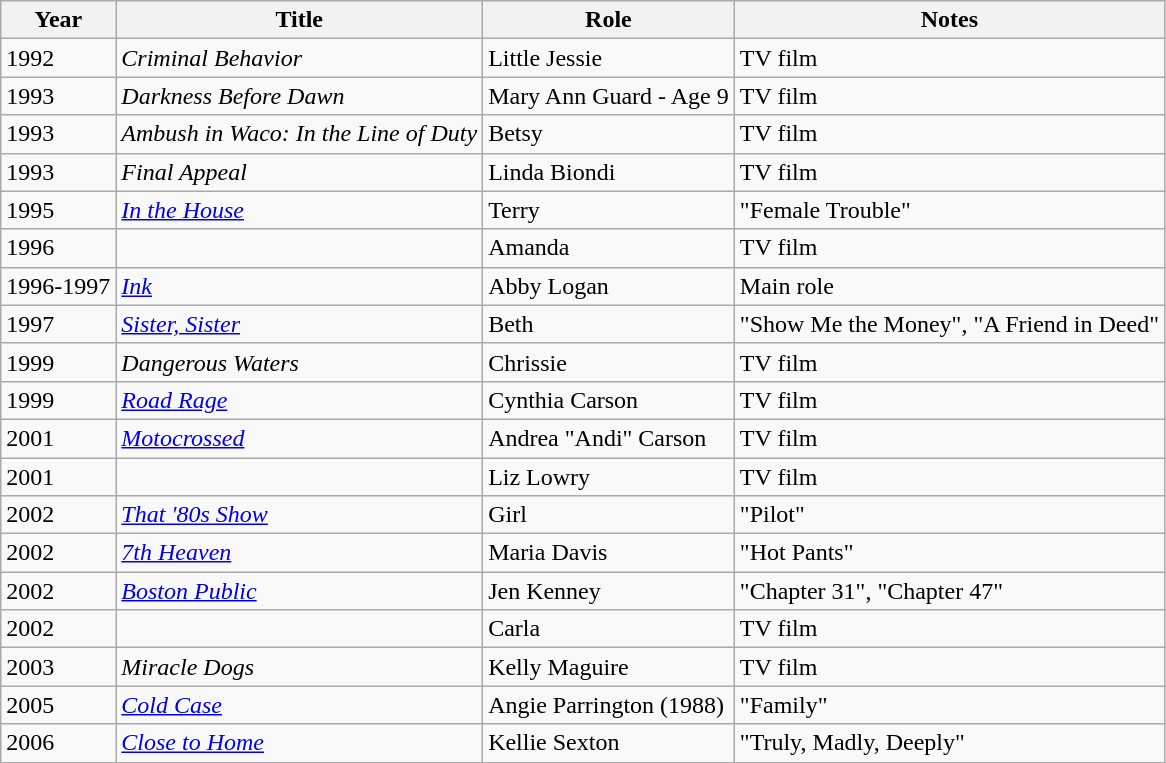<table class="wikitable sortable">
<tr>
<th>Year</th>
<th>Title</th>
<th>Role</th>
<th class="unsortable">Notes</th>
</tr>
<tr>
<td>1992</td>
<td><em>Criminal Behavior</em></td>
<td>Little Jessie</td>
<td>TV film</td>
</tr>
<tr>
<td>1993</td>
<td><em>Darkness Before Dawn</em></td>
<td>Mary Ann Guard - Age 9</td>
<td>TV film</td>
</tr>
<tr>
<td>1993</td>
<td><em>Ambush in Waco: In the Line of Duty</em></td>
<td>Betsy</td>
<td>TV film</td>
</tr>
<tr>
<td>1993</td>
<td><em>Final Appeal</em></td>
<td>Linda Biondi</td>
<td>TV film</td>
</tr>
<tr>
<td>1995</td>
<td><em><a href='#'>In the House</a></em></td>
<td>Terry</td>
<td>"Female Trouble"</td>
</tr>
<tr>
<td>1996</td>
<td><em></em></td>
<td>Amanda</td>
<td>TV film</td>
</tr>
<tr>
<td>1996-1997</td>
<td><em><a href='#'>Ink</a></em></td>
<td>Abby Logan</td>
<td>Main role</td>
</tr>
<tr>
<td>1997</td>
<td><em><a href='#'>Sister, Sister</a></em></td>
<td>Beth</td>
<td>"Show Me the Money", "A Friend in Deed"</td>
</tr>
<tr>
<td>1999</td>
<td><em>Dangerous Waters</em></td>
<td>Chrissie</td>
<td>TV film</td>
</tr>
<tr>
<td>1999</td>
<td><em><a href='#'>Road Rage</a></em></td>
<td>Cynthia Carson</td>
<td>TV film</td>
</tr>
<tr>
<td>2001</td>
<td><em><a href='#'>Motocrossed</a></em></td>
<td>Andrea "Andi" Carson</td>
<td>TV film</td>
</tr>
<tr>
<td>2001</td>
<td><em></em></td>
<td>Liz Lowry</td>
<td>TV film</td>
</tr>
<tr>
<td>2002</td>
<td><em><a href='#'>That '80s Show</a></em></td>
<td>Girl</td>
<td>"Pilot"</td>
</tr>
<tr>
<td>2002</td>
<td><em><a href='#'>7th Heaven</a></em></td>
<td>Maria Davis</td>
<td>"Hot Pants"</td>
</tr>
<tr>
<td>2002</td>
<td><em><a href='#'>Boston Public</a></em></td>
<td>Jen Kenney</td>
<td>"Chapter 31", "Chapter 47"</td>
</tr>
<tr>
<td>2002</td>
<td><em></em></td>
<td>Carla</td>
<td>TV film</td>
</tr>
<tr>
<td>2003</td>
<td><em>Miracle Dogs</em></td>
<td>Kelly Maguire</td>
<td>TV film</td>
</tr>
<tr>
<td>2005</td>
<td><em><a href='#'>Cold Case</a></em></td>
<td>Angie Parrington (1988)</td>
<td>"Family"</td>
</tr>
<tr>
<td>2006</td>
<td><em><a href='#'>Close to Home</a></em></td>
<td>Kellie Sexton</td>
<td>"Truly, Madly, Deeply"</td>
</tr>
</table>
